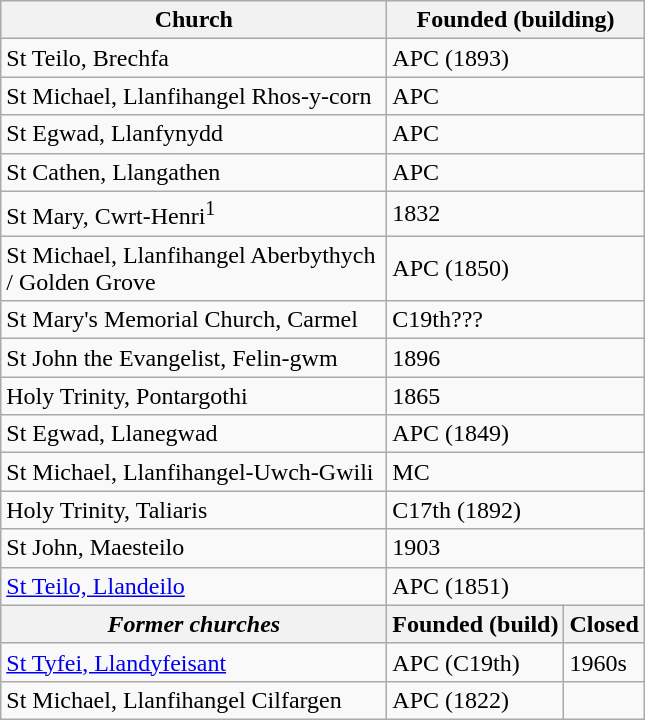<table class="wikitable">
<tr>
<th width="250">Church</th>
<th colspan="2" width="125">Founded (building)</th>
</tr>
<tr>
<td>St Teilo, Brechfa</td>
<td colspan="2">APC (1893)</td>
</tr>
<tr>
<td>St Michael, Llanfihangel Rhos-y-corn</td>
<td colspan="2">APC</td>
</tr>
<tr>
<td>St Egwad, Llanfynydd</td>
<td colspan="2">APC</td>
</tr>
<tr>
<td>St Cathen, Llangathen</td>
<td colspan="2">APC</td>
</tr>
<tr>
<td>St Mary, Cwrt-Henri<sup>1</sup></td>
<td colspan="2">1832</td>
</tr>
<tr>
<td>St Michael, Llanfihangel Aberbythych / Golden Grove</td>
<td colspan="2">APC (1850)</td>
</tr>
<tr>
<td>St Mary's Memorial Church, Carmel</td>
<td colspan="2">C19th???</td>
</tr>
<tr>
<td>St John the Evangelist, Felin-gwm</td>
<td colspan="2">1896</td>
</tr>
<tr>
<td>Holy Trinity, Pontargothi</td>
<td colspan="2">1865</td>
</tr>
<tr>
<td>St Egwad, Llanegwad</td>
<td colspan="2">APC (1849)</td>
</tr>
<tr>
<td>St Michael, Llanfihangel-Uwch-Gwili</td>
<td colspan="2">MC</td>
</tr>
<tr>
<td>Holy Trinity, Taliaris</td>
<td colspan="2">C17th (1892)</td>
</tr>
<tr>
<td>St John, Maesteilo</td>
<td colspan="2">1903</td>
</tr>
<tr>
<td><a href='#'>St Teilo, Llandeilo</a></td>
<td colspan="2">APC (1851)</td>
</tr>
<tr>
<th><em>Former churches</em></th>
<th>Founded (build)</th>
<th>Closed</th>
</tr>
<tr>
<td><a href='#'>St Tyfei, Llandyfeisant</a></td>
<td>APC (C19th)</td>
<td>1960s</td>
</tr>
<tr>
<td>St Michael, Llanfihangel Cilfargen</td>
<td>APC (1822)</td>
<td></td>
</tr>
</table>
